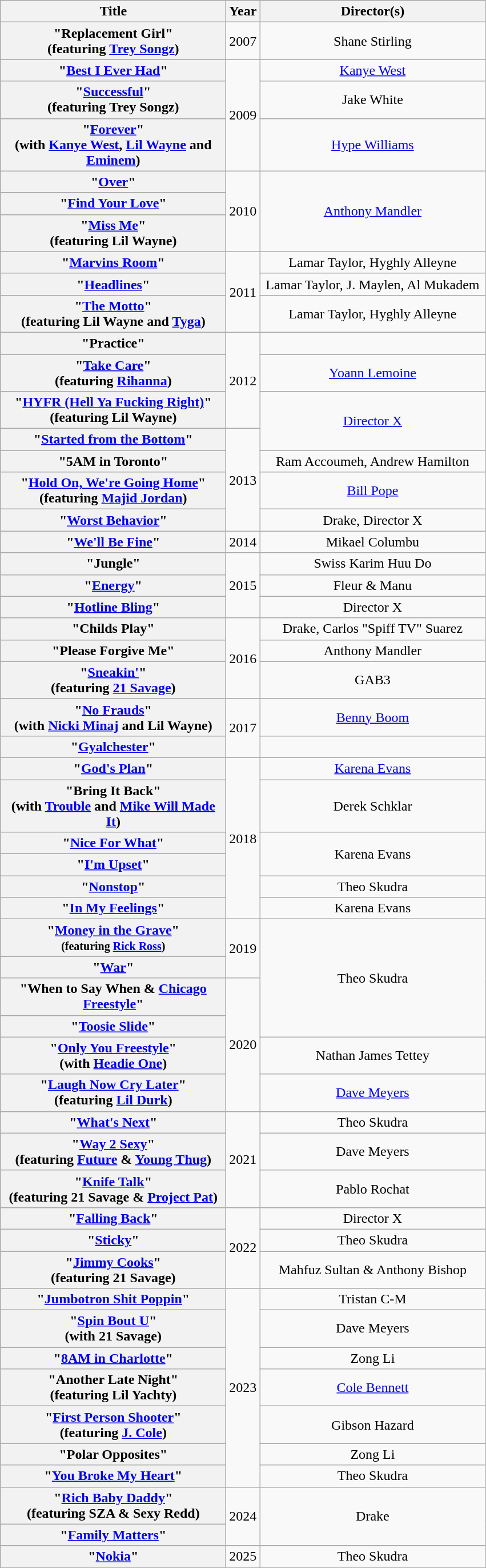<table class="wikitable plainrowheaders" style="text-align:center;">
<tr>
<th scope="col" style="width:16em;">Title</th>
<th scope="col">Year</th>
<th scope="col" style="width:16em;">Director(s)</th>
</tr>
<tr>
<th scope="row">"Replacement Girl"<br><span>(featuring <a href='#'>Trey Songz</a>)</span></th>
<td>2007</td>
<td>Shane Stirling</td>
</tr>
<tr>
<th scope="row">"<a href='#'>Best I Ever Had</a>"</th>
<td rowspan="3">2009</td>
<td><a href='#'>Kanye West</a></td>
</tr>
<tr>
<th scope="row">"<a href='#'>Successful</a>"<br><span>(featuring Trey Songz)</span></th>
<td>Jake White</td>
</tr>
<tr>
<th scope="row">"<a href='#'>Forever</a>"<br><span>(with <a href='#'>Kanye West</a>, <a href='#'>Lil Wayne</a> and <a href='#'>Eminem</a>)</span></th>
<td><a href='#'>Hype Williams</a></td>
</tr>
<tr>
<th scope="row">"<a href='#'>Over</a>"</th>
<td rowspan="3">2010</td>
<td rowspan="3"><a href='#'>Anthony Mandler</a></td>
</tr>
<tr>
<th scope="row">"<a href='#'>Find Your Love</a>"</th>
</tr>
<tr>
<th scope="row">"<a href='#'>Miss Me</a>"<br><span>(featuring Lil Wayne)</span></th>
</tr>
<tr>
<th scope="row">"<a href='#'>Marvins Room</a>"</th>
<td rowspan="3">2011</td>
<td>Lamar Taylor, Hyghly Alleyne</td>
</tr>
<tr>
<th scope="row">"<a href='#'>Headlines</a>"</th>
<td>Lamar Taylor, J. Maylen, Al Mukadem</td>
</tr>
<tr>
<th scope="row">"<a href='#'>The Motto</a>"<br><span>(featuring Lil Wayne and <a href='#'>Tyga</a>)</span></th>
<td>Lamar Taylor, Hyghly Alleyne</td>
</tr>
<tr>
<th scope="row">"Practice"</th>
<td rowspan="3">2012</td>
<td></td>
</tr>
<tr>
<th scope="row">"<a href='#'>Take Care</a>"<br><span>(featuring <a href='#'>Rihanna</a>)</span></th>
<td><a href='#'>Yoann Lemoine</a></td>
</tr>
<tr>
<th scope="row">"<a href='#'>HYFR (Hell Ya Fucking Right)</a>"<br><span>(featuring Lil Wayne)</span></th>
<td rowspan="2"><a href='#'>Director X</a></td>
</tr>
<tr>
<th scope="row">"<a href='#'>Started from the Bottom</a>"</th>
<td rowspan="4">2013</td>
</tr>
<tr>
<th scope="row">"5AM in Toronto"</th>
<td>Ram Accoumeh, Andrew Hamilton</td>
</tr>
<tr>
<th scope="row">"<a href='#'>Hold On, We're Going Home</a>"<br><span>(featuring <a href='#'>Majid Jordan</a>)</span></th>
<td><a href='#'>Bill Pope</a></td>
</tr>
<tr>
<th scope="row">"<a href='#'>Worst Behavior</a>"</th>
<td>Drake, Director X</td>
</tr>
<tr>
<th scope="row">"<a href='#'>We'll Be Fine</a>"</th>
<td>2014</td>
<td>Mikael Columbu</td>
</tr>
<tr>
<th scope="row">"Jungle"</th>
<td rowspan="3">2015</td>
<td>Swiss Karim Huu Do</td>
</tr>
<tr>
<th scope="row">"<a href='#'>Energy</a>"</th>
<td>Fleur & Manu</td>
</tr>
<tr>
<th scope="row">"<a href='#'>Hotline Bling</a>"</th>
<td>Director X</td>
</tr>
<tr>
<th scope="row">"Childs Play"</th>
<td rowspan="3">2016</td>
<td>Drake, Carlos "Spiff TV" Suarez</td>
</tr>
<tr>
<th scope="row">"Please Forgive Me"</th>
<td>Anthony Mandler</td>
</tr>
<tr>
<th scope="row">"<a href='#'>Sneakin'</a>"<br><span>(featuring <a href='#'>21 Savage</a>)</span></th>
<td>GAB3</td>
</tr>
<tr>
<th scope="row">"<a href='#'>No Frauds</a>"<br><span>(with <a href='#'>Nicki Minaj</a> and Lil Wayne)</span></th>
<td rowspan="2">2017</td>
<td><a href='#'>Benny Boom</a></td>
</tr>
<tr>
<th scope="row">"<a href='#'>Gyalchester</a>"</th>
<td></td>
</tr>
<tr>
<th scope="row">"<a href='#'>God's Plan</a>"</th>
<td rowspan="6">2018</td>
<td><a href='#'>Karena Evans</a></td>
</tr>
<tr>
<th scope="row">"Bring It Back"<br><span>(with <a href='#'>Trouble</a> and <a href='#'>Mike Will Made It</a>)</span></th>
<td>Derek Schklar</td>
</tr>
<tr>
<th scope="row">"<a href='#'>Nice For What</a>"</th>
<td rowspan="2">Karena Evans</td>
</tr>
<tr>
<th scope="row">"<a href='#'>I'm Upset</a>"</th>
</tr>
<tr>
<th scope="row">"<a href='#'>Nonstop</a>"</th>
<td>Theo Skudra</td>
</tr>
<tr>
<th scope="row">"<a href='#'>In My Feelings</a>"</th>
<td>Karena Evans</td>
</tr>
<tr>
<th scope="row">"<a href='#'>Money in the Grave</a>"<br><small>(featuring <a href='#'>Rick Ross</a>)</small></th>
<td rowspan="2">2019</td>
<td rowspan="4">Theo Skudra</td>
</tr>
<tr>
<th scope="row">"<a href='#'>War</a>"</th>
</tr>
<tr>
<th scope="row">"When to Say When & <a href='#'>Chicago Freestyle</a>"</th>
<td rowspan="4">2020</td>
</tr>
<tr>
<th scope="row">"<a href='#'>Toosie Slide</a>"</th>
</tr>
<tr>
<th scope="row">"<a href='#'>Only You Freestyle</a>"<br><span>(with <a href='#'>Headie One</a>)</span></th>
<td>Nathan James Tettey</td>
</tr>
<tr>
<th scope="row">"<a href='#'>Laugh Now Cry Later</a>"<br><span>(featuring <a href='#'>Lil Durk</a>)</span></th>
<td><a href='#'>Dave Meyers</a></td>
</tr>
<tr>
<th scope="row">"<a href='#'>What's Next</a>"</th>
<td rowspan="3">2021</td>
<td>Theo Skudra</td>
</tr>
<tr>
<th scope="row">"<a href='#'>Way 2 Sexy</a>"<br><span>(featuring <a href='#'>Future</a> & <a href='#'>Young Thug</a>)</span></th>
<td>Dave Meyers</td>
</tr>
<tr>
<th scope="row">"<a href='#'>Knife Talk</a>"<br><span>(featuring 21 Savage & <a href='#'>Project Pat</a>)</span></th>
<td>Pablo Rochat</td>
</tr>
<tr>
<th scope="row">"<a href='#'>Falling Back</a>"</th>
<td rowspan="3">2022</td>
<td rowspan="1">Director X</td>
</tr>
<tr>
<th scope="row">"<a href='#'>Sticky</a>"</th>
<td>Theo Skudra</td>
</tr>
<tr>
<th scope="row">"<a href='#'>Jimmy Cooks</a>"<br><span>(featuring 21 Savage)</span></th>
<td>Mahfuz Sultan & Anthony Bishop</td>
</tr>
<tr>
<th scope="row">"<a href='#'>Jumbotron Shit Poppin</a>"</th>
<td rowspan="7">2023</td>
<td>Tristan C-M</td>
</tr>
<tr>
<th scope="row">"<a href='#'>Spin Bout U</a>"<br><span>(with 21 Savage)</span></th>
<td>Dave Meyers</td>
</tr>
<tr>
<th scope="row">"<a href='#'>8AM in Charlotte</a>"</th>
<td>Zong Li</td>
</tr>
<tr>
<th scope="row">"Another Late Night"<br><span>(featuring Lil Yachty)</span></th>
<td><a href='#'>Cole Bennett</a></td>
</tr>
<tr>
<th scope="row">"<a href='#'>First Person Shooter</a>"<br><span>(featuring <a href='#'>J. Cole</a>)</span></th>
<td>Gibson Hazard</td>
</tr>
<tr>
<th scope="row">"Polar Opposites"</th>
<td>Zong Li</td>
</tr>
<tr>
<th scope="row">"<a href='#'>You Broke My Heart</a>"</th>
<td>Theo Skudra</td>
</tr>
<tr>
<th scope="row">"<a href='#'>Rich Baby Daddy</a>"<br><span>(featuring SZA & Sexy Redd)</span></th>
<td rowspan="2">2024</td>
<td rowspan="2">Drake</td>
</tr>
<tr>
<th scope="row">"<a href='#'>Family Matters</a>"</th>
</tr>
<tr>
<th scope="row">"<a href='#'>Nokia</a>"</th>
<td>2025</td>
<td>Theo Skudra</td>
</tr>
</table>
